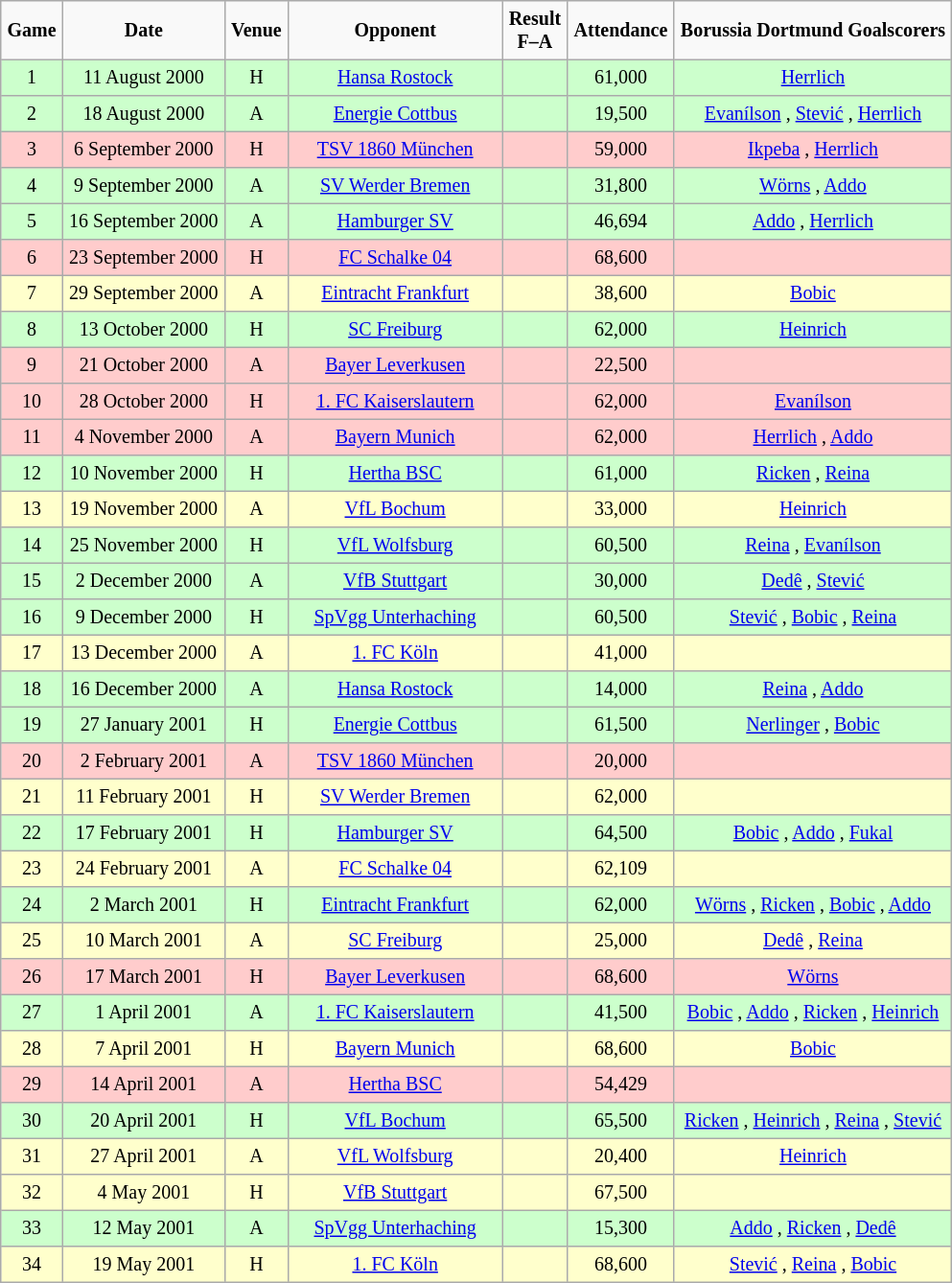<table border="2" cellpadding="4" cellspacing="0" style="text-align:center; background: #f9f9f9; border: 1px #aaa solid; border-collapse: collapse; font-size: smaller;">
<tr>
<th>Game</th>
<th>Date</th>
<th>Venue</th>
<th width="140px">Opponent</th>
<th>Result<br>F–A</th>
<th>Attendance</th>
<th>Borussia Dortmund Goalscorers</th>
</tr>
<tr bgcolor="#CCFFCC">
<td>1</td>
<td>11 August 2000</td>
<td>H</td>
<td><a href='#'>Hansa Rostock</a></td>
<td></td>
<td>61,000</td>
<td><a href='#'>Herrlich</a> </td>
</tr>
<tr bgcolor="#CCFFCC">
<td>2</td>
<td>18 August 2000</td>
<td>A</td>
<td><a href='#'>Energie Cottbus</a></td>
<td></td>
<td>19,500</td>
<td><a href='#'>Evanílson</a> , <a href='#'>Stević</a> , <a href='#'>Herrlich</a> </td>
</tr>
<tr bgcolor="#FFCCCC">
<td>3</td>
<td>6 September 2000</td>
<td>H</td>
<td><a href='#'>TSV 1860 München</a></td>
<td></td>
<td>59,000</td>
<td><a href='#'>Ikpeba</a> , <a href='#'>Herrlich</a> </td>
</tr>
<tr bgcolor="#CCFFCC">
<td>4</td>
<td>9 September 2000</td>
<td>A</td>
<td><a href='#'>SV Werder Bremen</a></td>
<td></td>
<td>31,800</td>
<td><a href='#'>Wörns</a> , <a href='#'>Addo</a> </td>
</tr>
<tr bgcolor="#CCFFCC">
<td>5</td>
<td>16 September 2000</td>
<td>A</td>
<td><a href='#'>Hamburger SV</a></td>
<td></td>
<td>46,694</td>
<td><a href='#'>Addo</a> , <a href='#'>Herrlich</a> </td>
</tr>
<tr bgcolor="#FFCCCC">
<td>6</td>
<td>23 September 2000</td>
<td>H</td>
<td><a href='#'>FC Schalke 04</a></td>
<td></td>
<td>68,600</td>
<td></td>
</tr>
<tr bgcolor="#FFFFCC">
<td>7</td>
<td>29 September 2000</td>
<td>A</td>
<td><a href='#'>Eintracht Frankfurt</a></td>
<td></td>
<td>38,600</td>
<td><a href='#'>Bobic</a> </td>
</tr>
<tr bgcolor="#CCFFCC">
<td>8</td>
<td>13 October 2000</td>
<td>H</td>
<td><a href='#'>SC Freiburg</a></td>
<td></td>
<td>62,000</td>
<td><a href='#'>Heinrich</a> </td>
</tr>
<tr bgcolor="#FFCCCC">
<td>9</td>
<td>21 October 2000</td>
<td>A</td>
<td><a href='#'>Bayer Leverkusen</a></td>
<td></td>
<td>22,500</td>
<td></td>
</tr>
<tr bgcolor="#FFCCCC">
<td>10</td>
<td>28 October 2000</td>
<td>H</td>
<td><a href='#'>1. FC Kaiserslautern</a></td>
<td></td>
<td>62,000</td>
<td><a href='#'>Evanílson</a> </td>
</tr>
<tr bgcolor="#FFCCCC">
<td>11</td>
<td>4 November 2000</td>
<td>A</td>
<td><a href='#'>Bayern Munich</a></td>
<td></td>
<td>62,000</td>
<td><a href='#'>Herrlich</a> , <a href='#'>Addo</a> </td>
</tr>
<tr bgcolor="#CCFFCC">
<td>12</td>
<td>10 November 2000</td>
<td>H</td>
<td><a href='#'>Hertha BSC</a></td>
<td></td>
<td>61,000</td>
<td><a href='#'>Ricken</a> , <a href='#'>Reina</a> </td>
</tr>
<tr bgcolor="#FFFFCC">
<td>13</td>
<td>19 November 2000</td>
<td>A</td>
<td><a href='#'>VfL Bochum</a></td>
<td></td>
<td>33,000</td>
<td><a href='#'>Heinrich</a> </td>
</tr>
<tr bgcolor="#CCFFCC">
<td>14</td>
<td>25 November 2000</td>
<td>H</td>
<td><a href='#'>VfL Wolfsburg</a></td>
<td></td>
<td>60,500</td>
<td><a href='#'>Reina</a> , <a href='#'>Evanílson</a> </td>
</tr>
<tr bgcolor="#CCFFCC">
<td>15</td>
<td>2 December 2000</td>
<td>A</td>
<td><a href='#'>VfB Stuttgart</a></td>
<td></td>
<td>30,000</td>
<td><a href='#'>Dedê</a> , <a href='#'>Stević</a> </td>
</tr>
<tr bgcolor="#CCFFCC">
<td>16</td>
<td>9 December 2000</td>
<td>H</td>
<td><a href='#'>SpVgg Unterhaching</a></td>
<td></td>
<td>60,500</td>
<td><a href='#'>Stević</a> , <a href='#'>Bobic</a> , <a href='#'>Reina</a> </td>
</tr>
<tr bgcolor="#FFFFCC">
<td>17</td>
<td>13 December 2000</td>
<td>A</td>
<td><a href='#'>1. FC Köln</a></td>
<td></td>
<td>41,000</td>
<td></td>
</tr>
<tr bgcolor="#CCFFCC">
<td>18</td>
<td>16 December 2000</td>
<td>A</td>
<td><a href='#'>Hansa Rostock</a></td>
<td></td>
<td>14,000</td>
<td><a href='#'>Reina</a> , <a href='#'>Addo</a> </td>
</tr>
<tr bgcolor="#CCFFCC">
<td>19</td>
<td>27 January 2001</td>
<td>H</td>
<td><a href='#'>Energie Cottbus</a></td>
<td></td>
<td>61,500</td>
<td><a href='#'>Nerlinger</a> , <a href='#'>Bobic</a> </td>
</tr>
<tr bgcolor="#FFCCCC">
<td>20</td>
<td>2 February 2001</td>
<td>A</td>
<td><a href='#'>TSV 1860 München</a></td>
<td></td>
<td>20,000</td>
<td></td>
</tr>
<tr bgcolor="#FFFFCC">
<td>21</td>
<td>11 February 2001</td>
<td>H</td>
<td><a href='#'>SV Werder Bremen</a></td>
<td></td>
<td>62,000</td>
<td></td>
</tr>
<tr bgcolor="#CCFFCC">
<td>22</td>
<td>17 February 2001</td>
<td>H</td>
<td><a href='#'>Hamburger SV</a></td>
<td></td>
<td>64,500</td>
<td><a href='#'>Bobic</a> , <a href='#'>Addo</a> , <a href='#'>Fukal</a> </td>
</tr>
<tr bgcolor="#FFFFCC">
<td>23</td>
<td>24 February 2001</td>
<td>A</td>
<td><a href='#'>FC Schalke 04</a></td>
<td></td>
<td>62,109</td>
<td></td>
</tr>
<tr bgcolor="#CCFFCC">
<td>24</td>
<td>2 March 2001</td>
<td>H</td>
<td><a href='#'>Eintracht Frankfurt</a></td>
<td></td>
<td>62,000</td>
<td><a href='#'>Wörns</a> , <a href='#'>Ricken</a> , <a href='#'>Bobic</a> , <a href='#'>Addo</a> </td>
</tr>
<tr bgcolor="#FFFFCC">
<td>25</td>
<td>10 March 2001</td>
<td>A</td>
<td><a href='#'>SC Freiburg</a></td>
<td></td>
<td>25,000</td>
<td><a href='#'>Dedê</a> , <a href='#'>Reina</a> </td>
</tr>
<tr bgcolor="#FFCCCC">
<td>26</td>
<td>17 March 2001</td>
<td>H</td>
<td><a href='#'>Bayer Leverkusen</a></td>
<td></td>
<td>68,600</td>
<td><a href='#'>Wörns</a> </td>
</tr>
<tr bgcolor="#CCFFCC">
<td>27</td>
<td>1 April 2001</td>
<td>A</td>
<td><a href='#'>1. FC Kaiserslautern</a></td>
<td></td>
<td>41,500</td>
<td><a href='#'>Bobic</a> , <a href='#'>Addo</a> , <a href='#'>Ricken</a> , <a href='#'>Heinrich</a> </td>
</tr>
<tr bgcolor="#FFFFCC">
<td>28</td>
<td>7 April 2001</td>
<td>H</td>
<td><a href='#'>Bayern Munich</a></td>
<td></td>
<td>68,600</td>
<td><a href='#'>Bobic</a> </td>
</tr>
<tr bgcolor="#FFCCCC">
<td>29</td>
<td>14 April 2001</td>
<td>A</td>
<td><a href='#'>Hertha BSC</a></td>
<td></td>
<td>54,429</td>
<td></td>
</tr>
<tr bgcolor="#CCFFCC">
<td>30</td>
<td>20 April 2001</td>
<td>H</td>
<td><a href='#'>VfL Bochum</a></td>
<td></td>
<td>65,500</td>
<td><a href='#'>Ricken</a> , <a href='#'>Heinrich</a> , <a href='#'>Reina</a> , <a href='#'>Stević</a> </td>
</tr>
<tr bgcolor="#FFFFCC">
<td>31</td>
<td>27 April 2001</td>
<td>A</td>
<td><a href='#'>VfL Wolfsburg</a></td>
<td></td>
<td>20,400</td>
<td><a href='#'>Heinrich</a> </td>
</tr>
<tr bgcolor="#FFFFCC">
<td>32</td>
<td>4 May 2001</td>
<td>H</td>
<td><a href='#'>VfB Stuttgart</a></td>
<td></td>
<td>67,500</td>
<td></td>
</tr>
<tr bgcolor="#CCFFCC">
<td>33</td>
<td>12 May 2001</td>
<td>A</td>
<td><a href='#'>SpVgg Unterhaching</a></td>
<td></td>
<td>15,300</td>
<td><a href='#'>Addo</a> , <a href='#'>Ricken</a> , <a href='#'>Dedê</a> </td>
</tr>
<tr bgcolor="#FFFFCC">
<td>34</td>
<td>19 May 2001</td>
<td>H</td>
<td><a href='#'>1. FC Köln</a></td>
<td></td>
<td>68,600</td>
<td><a href='#'>Stević</a> , <a href='#'>Reina</a> , <a href='#'>Bobic</a> </td>
</tr>
</table>
